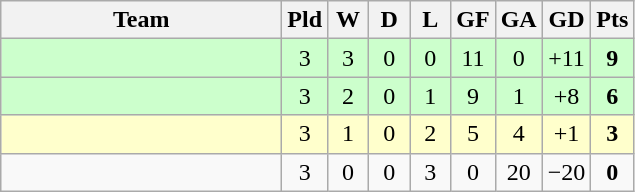<table class="wikitable" style="text-align:center;">
<tr>
<th width=180>Team</th>
<th width=20>Pld</th>
<th width=20>W</th>
<th width=20>D</th>
<th width=20>L</th>
<th width=20>GF</th>
<th width=20>GA</th>
<th width=20>GD</th>
<th width=20>Pts</th>
</tr>
<tr bgcolor="ccffcc">
<td align="left"></td>
<td>3</td>
<td>3</td>
<td>0</td>
<td>0</td>
<td>11</td>
<td>0</td>
<td>+11</td>
<td><strong>9</strong></td>
</tr>
<tr bgcolor="ccffcc">
<td align="left"><em></em></td>
<td>3</td>
<td>2</td>
<td>0</td>
<td>1</td>
<td>9</td>
<td>1</td>
<td>+8</td>
<td><strong>6</strong></td>
</tr>
<tr bgcolor="ffffcc">
<td align="left"></td>
<td>3</td>
<td>1</td>
<td>0</td>
<td>2</td>
<td>5</td>
<td>4</td>
<td>+1</td>
<td><strong>3</strong></td>
</tr>
<tr>
<td align="left"></td>
<td>3</td>
<td>0</td>
<td>0</td>
<td>3</td>
<td>0</td>
<td>20</td>
<td>−20</td>
<td><strong>0</strong></td>
</tr>
</table>
